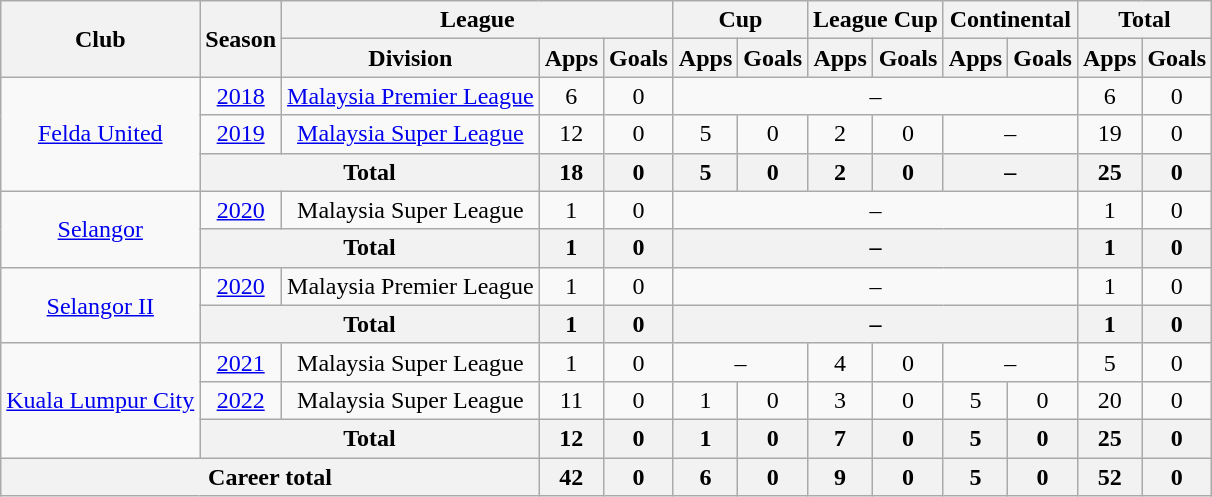<table class=wikitable style="text-align:center">
<tr>
<th rowspan=2>Club</th>
<th rowspan=2>Season</th>
<th colspan=3>League</th>
<th colspan=2>Cup</th>
<th colspan=2>League Cup</th>
<th colspan=2>Continental</th>
<th colspan=2>Total</th>
</tr>
<tr>
<th>Division</th>
<th>Apps</th>
<th>Goals</th>
<th>Apps</th>
<th>Goals</th>
<th>Apps</th>
<th>Goals</th>
<th>Apps</th>
<th>Goals</th>
<th>Apps</th>
<th>Goals</th>
</tr>
<tr>
<td rowspan=3><a href='#'>Felda United</a></td>
<td><a href='#'>2018</a></td>
<td><a href='#'>Malaysia Premier League</a></td>
<td>6</td>
<td>0</td>
<td colspan=6>–</td>
<td>6</td>
<td>0</td>
</tr>
<tr>
<td><a href='#'>2019</a></td>
<td><a href='#'>Malaysia Super League</a></td>
<td>12</td>
<td>0</td>
<td>5</td>
<td>0</td>
<td>2</td>
<td>0</td>
<td colspan=2>–</td>
<td>19</td>
<td>0</td>
</tr>
<tr>
<th colspan="2">Total</th>
<th>18</th>
<th>0</th>
<th>5</th>
<th>0</th>
<th>2</th>
<th>0</th>
<th colspan=2>–</th>
<th>25</th>
<th>0</th>
</tr>
<tr>
<td rowspan=2><a href='#'>Selangor</a></td>
<td><a href='#'>2020</a></td>
<td>Malaysia Super League</td>
<td>1</td>
<td>0</td>
<td colspan=6>–</td>
<td>1</td>
<td>0</td>
</tr>
<tr>
<th colspan="2">Total</th>
<th>1</th>
<th>0</th>
<th colspan=6>–</th>
<th>1</th>
<th>0</th>
</tr>
<tr>
<td rowspan=2><a href='#'>Selangor II</a></td>
<td><a href='#'>2020</a></td>
<td>Malaysia Premier League</td>
<td>1</td>
<td>0</td>
<td colspan=6>–</td>
<td>1</td>
<td>0</td>
</tr>
<tr>
<th colspan="2">Total</th>
<th>1</th>
<th>0</th>
<th colspan=6>–</th>
<th>1</th>
<th>0</th>
</tr>
<tr>
<td rowspan=3><a href='#'>Kuala Lumpur City</a></td>
<td><a href='#'>2021</a></td>
<td>Malaysia Super League</td>
<td>1</td>
<td>0</td>
<td colspan=2>–</td>
<td>4</td>
<td>0</td>
<td colspan=2>–</td>
<td>5</td>
<td>0</td>
</tr>
<tr>
<td><a href='#'>2022</a></td>
<td>Malaysia Super League</td>
<td>11</td>
<td>0</td>
<td>1</td>
<td>0</td>
<td>3</td>
<td>0</td>
<td>5</td>
<td>0</td>
<td>20</td>
<td>0</td>
</tr>
<tr>
<th colspan="2">Total</th>
<th>12</th>
<th>0</th>
<th>1</th>
<th>0</th>
<th>7</th>
<th>0</th>
<th>5</th>
<th>0</th>
<th>25</th>
<th>0</th>
</tr>
<tr>
<th colspan="3">Career total</th>
<th>42</th>
<th>0</th>
<th>6</th>
<th>0</th>
<th>9</th>
<th>0</th>
<th>5</th>
<th>0</th>
<th>52</th>
<th>0</th>
</tr>
</table>
